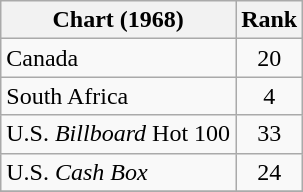<table class="wikitable sortable">
<tr>
<th>Chart (1968)</th>
<th style="text-align:center;">Rank</th>
</tr>
<tr>
<td>Canada</td>
<td style="text-align:center;">20</td>
</tr>
<tr>
<td>South Africa</td>
<td align="center">4</td>
</tr>
<tr>
<td>U.S. <em>Billboard</em> Hot 100</td>
<td style="text-align:center;">33</td>
</tr>
<tr>
<td>U.S. <em>Cash Box</em></td>
<td style="text-align:center;">24</td>
</tr>
<tr>
</tr>
</table>
